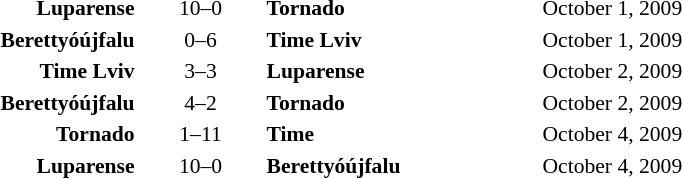<table style="text-align:center; font-size:90%">
<tr>
<th width=180></th>
<th width=80></th>
<th width=180></th>
<th width=200></th>
</tr>
<tr>
<td align=right><strong>Luparense</strong></td>
<td>10–0</td>
<td align=left><strong>Tornado</strong></td>
<td align=left>October 1, 2009</td>
</tr>
<tr>
<td align=right><strong>Berettyóújfalu</strong></td>
<td>0–6</td>
<td align=left><strong>Time Lviv</strong></td>
<td align=left>October 1, 2009</td>
</tr>
<tr>
<td align=right><strong>Time Lviv</strong></td>
<td>3–3</td>
<td align=left><strong>Luparense</strong></td>
<td align=left>October 2, 2009</td>
</tr>
<tr>
<td align=right><strong>Berettyóújfalu</strong></td>
<td>4–2</td>
<td align=left><strong>Tornado</strong></td>
<td align=left>October 2, 2009</td>
</tr>
<tr>
<td align=right><strong>Tornado</strong></td>
<td>1–11</td>
<td align=left><strong>Time</strong></td>
<td align=left>October 4, 2009</td>
</tr>
<tr>
<td align=right><strong>Luparense</strong></td>
<td>10–0</td>
<td align=left><strong>Berettyóújfalu</strong></td>
<td align=left>October 4, 2009</td>
</tr>
</table>
